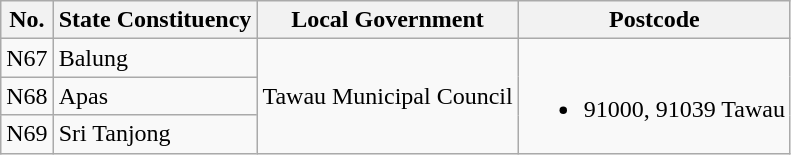<table class="wikitable">
<tr>
<th>No.</th>
<th>State Constituency</th>
<th>Local Government</th>
<th>Postcode</th>
</tr>
<tr>
<td>N67</td>
<td>Balung</td>
<td rowspan="3">Tawau Municipal Council</td>
<td rowspan="3"><br><ul><li>91000, 91039 Tawau</li></ul></td>
</tr>
<tr>
<td>N68</td>
<td>Apas</td>
</tr>
<tr>
<td>N69</td>
<td>Sri Tanjong</td>
</tr>
</table>
